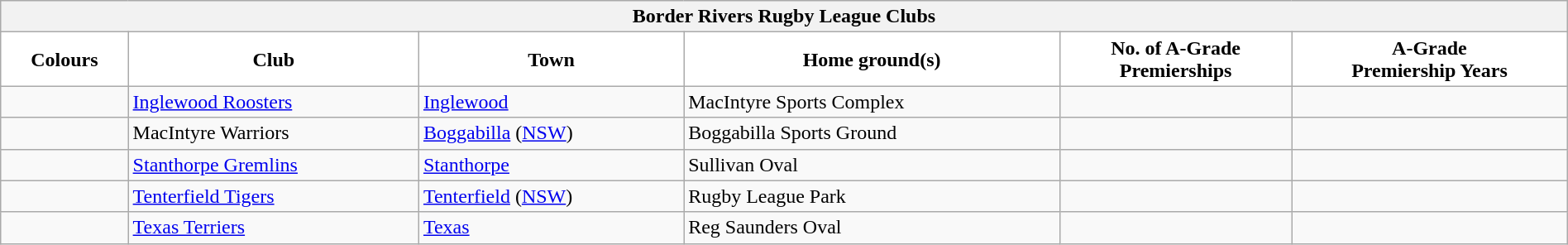<table class="wikitable" style="width:100%; text-align:left">
<tr>
<th colspan="6">Border Rivers Rugby League Clubs</th>
</tr>
<tr>
<th style="background:white">Colours</th>
<th style="background:white">Club</th>
<th style="background:white">Town</th>
<th style="background:white">Home ground(s)</th>
<th style="background:white">No. of A-Grade<br>Premierships</th>
<th style="background:white">A-Grade<br>Premiership Years</th>
</tr>
<tr>
<td></td>
<td><a href='#'>Inglewood Roosters</a></td>
<td><a href='#'>Inglewood</a></td>
<td>MacIntyre Sports Complex</td>
<td></td>
<td></td>
</tr>
<tr>
<td></td>
<td>MacIntyre Warriors</td>
<td><a href='#'>Boggabilla</a> (<a href='#'>NSW</a>)</td>
<td>Boggabilla Sports Ground</td>
<td></td>
<td></td>
</tr>
<tr>
<td></td>
<td><a href='#'>Stanthorpe Gremlins</a></td>
<td><a href='#'>Stanthorpe</a></td>
<td>Sullivan Oval</td>
<td></td>
<td></td>
</tr>
<tr>
<td></td>
<td><a href='#'>Tenterfield Tigers</a></td>
<td><a href='#'>Tenterfield</a> (<a href='#'>NSW</a>)</td>
<td>Rugby League Park</td>
<td></td>
<td></td>
</tr>
<tr>
<td></td>
<td><a href='#'>Texas Terriers</a></td>
<td><a href='#'>Texas</a></td>
<td>Reg Saunders Oval</td>
<td></td>
<td></td>
</tr>
</table>
